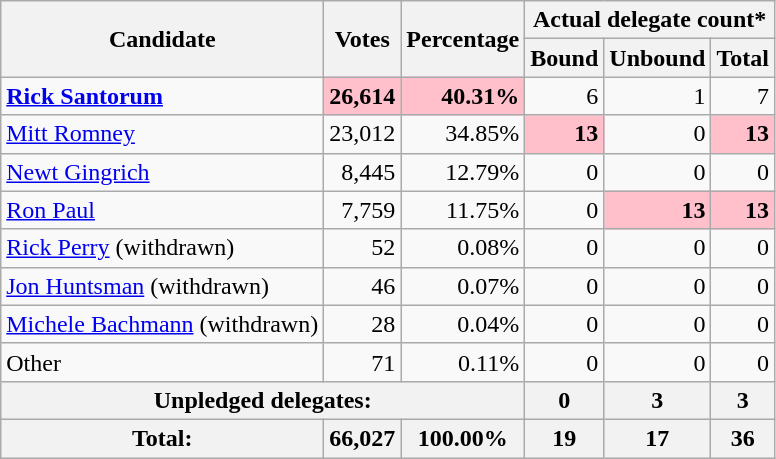<table class="wikitable" style="text-align:right;">
<tr>
<th rowspan="2">Candidate</th>
<th rowspan="2">Votes</th>
<th rowspan="2">Percentage</th>
<th colspan="3" style="vertical-align:middle;">Actual delegate count*</th>
</tr>
<tr>
<th>Bound</th>
<th>Unbound</th>
<th>Total</th>
</tr>
<tr>
<td style="text-align:left;"> <strong><a href='#'>Rick Santorum</a></strong></td>
<td style="background:pink;"><strong>26,614</strong></td>
<td style="background:pink;"><strong>40.31%</strong></td>
<td>6</td>
<td>1</td>
<td>7</td>
</tr>
<tr>
<td style="text-align:left;"><a href='#'>Mitt Romney</a></td>
<td>23,012</td>
<td>34.85%</td>
<td style="background:pink;"><strong>13</strong></td>
<td>0</td>
<td style="background:pink;"><strong>13</strong></td>
</tr>
<tr>
<td style="text-align:left;"><a href='#'>Newt Gingrich</a></td>
<td>8,445</td>
<td>12.79%</td>
<td>0</td>
<td>0</td>
<td>0</td>
</tr>
<tr>
<td style="text-align:left;"><a href='#'>Ron Paul</a></td>
<td>7,759</td>
<td>11.75%</td>
<td>0</td>
<td style="background:pink;"><strong>13</strong></td>
<td style="background:pink;"><strong>13</strong></td>
</tr>
<tr>
<td style="text-align:left;"><a href='#'>Rick Perry</a> (withdrawn)</td>
<td>52</td>
<td>0.08%</td>
<td>0</td>
<td>0</td>
<td>0</td>
</tr>
<tr>
<td style="text-align:left;"><a href='#'>Jon Huntsman</a> (withdrawn)</td>
<td>46</td>
<td>0.07%</td>
<td>0</td>
<td>0</td>
<td>0</td>
</tr>
<tr>
<td style="text-align:left;"><a href='#'>Michele Bachmann</a> (withdrawn)</td>
<td>28</td>
<td>0.04%</td>
<td>0</td>
<td>0</td>
<td>0</td>
</tr>
<tr>
<td style="text-align:left;">Other</td>
<td>71</td>
<td>0.11%</td>
<td>0</td>
<td>0</td>
<td>0</td>
</tr>
<tr style="background:#eee;">
<th colspan="3">Unpledged delegates:</th>
<th>0</th>
<th>3</th>
<th>3</th>
</tr>
<tr style="background:#eee;">
<th>Total:</th>
<th>66,027</th>
<th>100.00%</th>
<th>19</th>
<th>17</th>
<th>36</th>
</tr>
</table>
